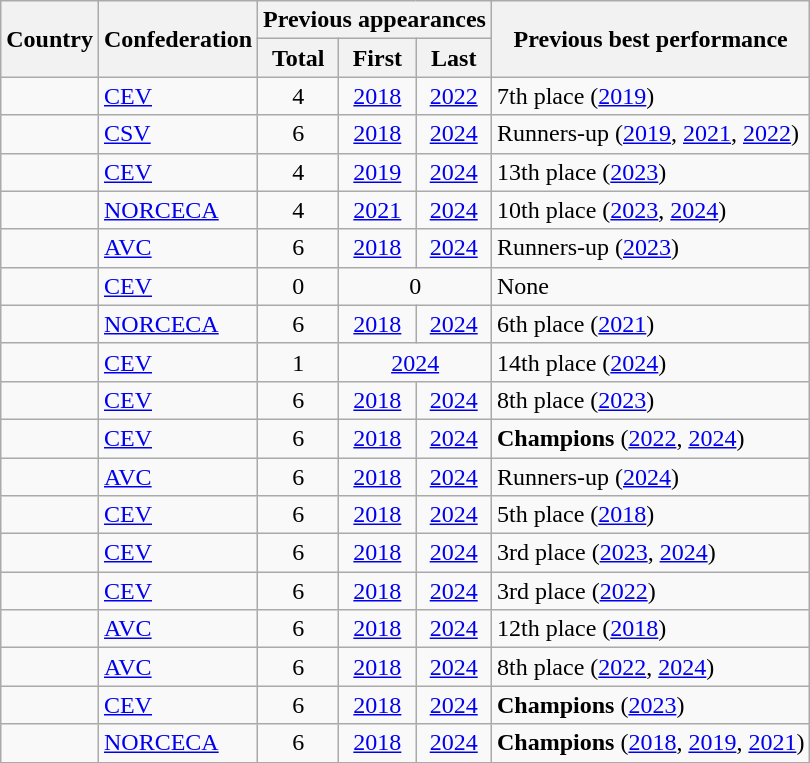<table class="wikitable sortable">
<tr>
<th rowspan="2">Country</th>
<th rowspan="2">Confederation</th>
<th colspan="3">Previous appearances</th>
<th rowspan="2">Previous best performance</th>
</tr>
<tr>
<th>Total</th>
<th>First</th>
<th>Last</th>
</tr>
<tr>
<td></td>
<td><a href='#'>CEV</a></td>
<td style="text-align:center">4</td>
<td style="text-align:center"><a href='#'>2018</a></td>
<td style="text-align:center"><a href='#'>2022</a></td>
<td>7th place (<a href='#'>2019</a>)</td>
</tr>
<tr>
<td></td>
<td><a href='#'>CSV</a></td>
<td style="text-align:center">6</td>
<td style="text-align:center"><a href='#'>2018</a></td>
<td style="text-align:center"><a href='#'>2024</a></td>
<td>Runners-up (<a href='#'>2019</a>, <a href='#'>2021</a>, <a href='#'>2022</a>)</td>
</tr>
<tr>
<td></td>
<td><a href='#'>CEV</a></td>
<td style="text-align:center">4</td>
<td style="text-align:center"><a href='#'>2019</a></td>
<td style="text-align:center"><a href='#'>2024</a></td>
<td>13th place (<a href='#'>2023</a>)</td>
</tr>
<tr>
<td></td>
<td><a href='#'>NORCECA</a></td>
<td style="text-align:center">4</td>
<td style="text-align:center"><a href='#'>2021</a></td>
<td style="text-align:center"><a href='#'>2024</a></td>
<td>10th place (<a href='#'>2023</a>, <a href='#'>2024</a>)</td>
</tr>
<tr>
<td></td>
<td><a href='#'>AVC</a></td>
<td style="text-align:center">6</td>
<td style="text-align:center"><a href='#'>2018</a></td>
<td style="text-align:center"><a href='#'>2024</a></td>
<td>Runners-up  (<a href='#'>2023</a>)</td>
</tr>
<tr>
<td></td>
<td><a href='#'>CEV</a></td>
<td style="text-align:center">0</td>
<td colspan="2" style="text-align:center">0</td>
<td>None</td>
</tr>
<tr>
<td></td>
<td><a href='#'>NORCECA</a></td>
<td style="text-align:center">6</td>
<td style="text-align:center"><a href='#'>2018</a></td>
<td style="text-align:center"><a href='#'>2024</a></td>
<td>6th place (<a href='#'>2021</a>)</td>
</tr>
<tr>
<td></td>
<td><a href='#'>CEV</a></td>
<td style="text-align:center">1</td>
<td style="text-align:center" colspan=2><a href='#'>2024</a></td>
<td>14th place (<a href='#'>2024</a>)</td>
</tr>
<tr>
<td></td>
<td><a href='#'>CEV</a></td>
<td style="text-align:center">6</td>
<td style="text-align:center"><a href='#'>2018</a></td>
<td style="text-align:center"><a href='#'>2024</a></td>
<td>8th place (<a href='#'>2023</a>)</td>
</tr>
<tr>
<td></td>
<td><a href='#'>CEV</a></td>
<td style="text-align:center">6</td>
<td style="text-align:center"><a href='#'>2018</a></td>
<td style="text-align:center"><a href='#'>2024</a></td>
<td><strong>Champions</strong> (<a href='#'>2022</a>, <a href='#'>2024</a>)</td>
</tr>
<tr>
<td></td>
<td><a href='#'>AVC</a></td>
<td style="text-align:center">6</td>
<td style="text-align:center"><a href='#'>2018</a></td>
<td style="text-align:center"><a href='#'>2024</a></td>
<td>Runners-up (<a href='#'>2024</a>)</td>
</tr>
<tr>
<td></td>
<td><a href='#'>CEV</a></td>
<td style="text-align:center">6</td>
<td style="text-align:center"><a href='#'>2018</a></td>
<td style="text-align:center"><a href='#'>2024</a></td>
<td>5th place (<a href='#'>2018</a>)</td>
</tr>
<tr>
<td></td>
<td><a href='#'>CEV</a></td>
<td style="text-align:center">6</td>
<td style="text-align:center"><a href='#'>2018</a></td>
<td style="text-align:center"><a href='#'>2024</a></td>
<td>3rd place (<a href='#'>2023</a>, <a href='#'>2024</a>)</td>
</tr>
<tr>
<td></td>
<td><a href='#'>CEV</a></td>
<td style="text-align:center">6</td>
<td style="text-align:center"><a href='#'>2018</a></td>
<td style="text-align:center"><a href='#'>2024</a></td>
<td>3rd place (<a href='#'>2022</a>)</td>
</tr>
<tr>
<td></td>
<td><a href='#'>AVC</a></td>
<td style="text-align:center">6</td>
<td style="text-align:center"><a href='#'>2018</a></td>
<td style="text-align:center"><a href='#'>2024</a></td>
<td>12th place (<a href='#'>2018</a>)</td>
</tr>
<tr>
<td></td>
<td><a href='#'>AVC</a></td>
<td style="text-align:center">6</td>
<td style="text-align:center"><a href='#'>2018</a></td>
<td style="text-align:center"><a href='#'>2024</a></td>
<td>8th place (<a href='#'>2022</a>, <a href='#'>2024</a>)</td>
</tr>
<tr>
<td></td>
<td><a href='#'>CEV</a></td>
<td style="text-align:center">6</td>
<td style="text-align:center"><a href='#'>2018</a></td>
<td style="text-align:center"><a href='#'>2024</a></td>
<td><strong>Champions</strong> (<a href='#'>2023</a>)</td>
</tr>
<tr>
<td></td>
<td><a href='#'>NORCECA</a></td>
<td style="text-align:center">6</td>
<td style="text-align:center"><a href='#'>2018</a></td>
<td style="text-align:center"><a href='#'>2024</a></td>
<td><strong>Champions</strong> (<a href='#'>2018</a>, <a href='#'>2019</a>, <a href='#'>2021</a>)</td>
</tr>
</table>
